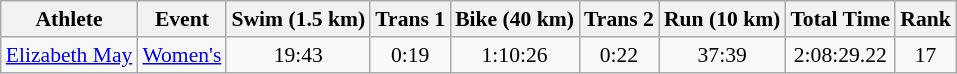<table class="wikitable" style="font-size:90%">
<tr>
<th>Athlete</th>
<th>Event</th>
<th>Swim (1.5 km)</th>
<th>Trans 1</th>
<th>Bike (40 km)</th>
<th>Trans 2</th>
<th>Run (10 km)</th>
<th>Total Time</th>
<th>Rank</th>
</tr>
<tr align=center>
<td align=left><a href='#'>Elizabeth May</a></td>
<td align=left><a href='#'>Women's</a></td>
<td>19:43</td>
<td>0:19</td>
<td>1:10:26</td>
<td>0:22</td>
<td>37:39</td>
<td>2:08:29.22</td>
<td>17</td>
</tr>
</table>
